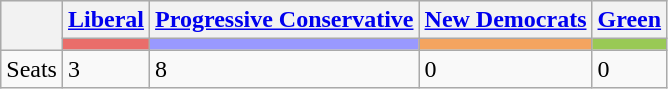<table class="wikitable">
<tr style="background-color:#E9E9E9" |>
<th rowspan="2"></th>
<th><a href='#'>Liberal</a></th>
<th><a href='#'>Progressive Conservative</a></th>
<th><a href='#'>New Democrats</a></th>
<th><a href='#'>Green</a></th>
</tr>
<tr>
<th style="background-color:#EA6D6A;"></th>
<th style="background-color:#9999FF;"></th>
<th style="background-color:#F4A460;"></th>
<th style="background-color:#99C955;"></th>
</tr>
<tr>
<td>Seats</td>
<td>3</td>
<td>8</td>
<td>0</td>
<td>0</td>
</tr>
</table>
